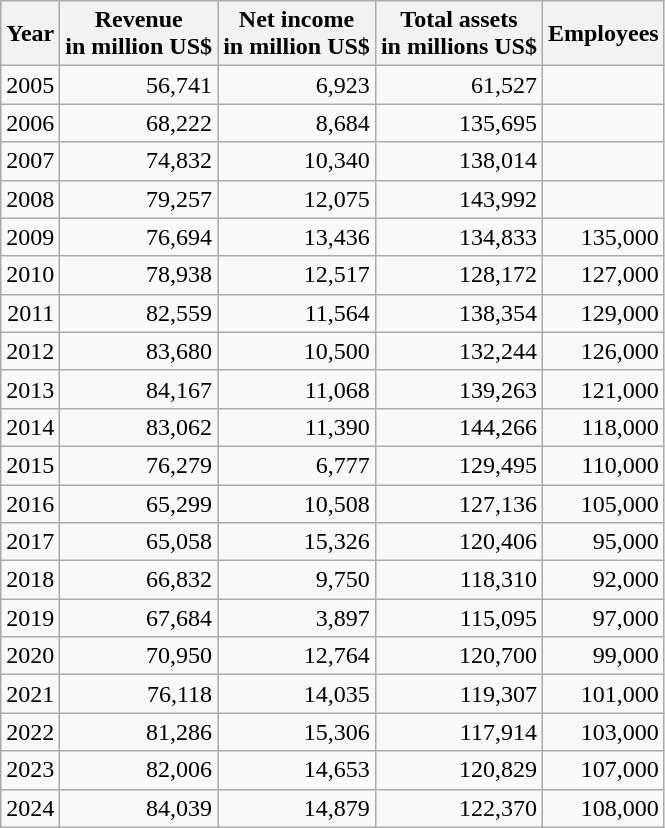<table class="wikitable float-left" style="text-align: right;">
<tr>
<th>Year</th>
<th>Revenue<br>in million US$</th>
<th>Net income<br>in million US$</th>
<th>Total assets<br>in millions US$</th>
<th>Employees</th>
</tr>
<tr>
<td>2005</td>
<td>56,741</td>
<td>6,923</td>
<td>61,527</td>
<td></td>
</tr>
<tr>
<td>2006</td>
<td>68,222</td>
<td>8,684</td>
<td>135,695</td>
<td></td>
</tr>
<tr>
<td>2007</td>
<td>74,832</td>
<td>10,340</td>
<td>138,014</td>
<td></td>
</tr>
<tr>
<td>2008</td>
<td>79,257</td>
<td>12,075</td>
<td>143,992</td>
<td></td>
</tr>
<tr>
<td>2009</td>
<td>76,694</td>
<td>13,436</td>
<td>134,833</td>
<td>135,000</td>
</tr>
<tr>
<td>2010</td>
<td>78,938</td>
<td>12,517</td>
<td>128,172</td>
<td>127,000</td>
</tr>
<tr>
<td>2011</td>
<td>82,559</td>
<td>11,564</td>
<td>138,354</td>
<td>129,000</td>
</tr>
<tr>
<td>2012</td>
<td>83,680</td>
<td>10,500</td>
<td>132,244</td>
<td>126,000</td>
</tr>
<tr>
<td>2013</td>
<td>84,167</td>
<td>11,068</td>
<td>139,263</td>
<td>121,000</td>
</tr>
<tr>
<td>2014</td>
<td>83,062</td>
<td>11,390</td>
<td>144,266</td>
<td>118,000</td>
</tr>
<tr>
<td>2015</td>
<td>76,279</td>
<td>6,777</td>
<td>129,495</td>
<td>110,000</td>
</tr>
<tr>
<td>2016</td>
<td>65,299</td>
<td>10,508</td>
<td>127,136</td>
<td>105,000</td>
</tr>
<tr>
<td>2017</td>
<td>65,058</td>
<td>15,326</td>
<td>120,406</td>
<td>95,000</td>
</tr>
<tr>
<td>2018</td>
<td>66,832</td>
<td>9,750</td>
<td>118,310</td>
<td>92,000</td>
</tr>
<tr>
<td>2019</td>
<td>67,684</td>
<td>3,897</td>
<td>115,095</td>
<td>97,000</td>
</tr>
<tr>
<td>2020</td>
<td>70,950</td>
<td>12,764</td>
<td>120,700</td>
<td>99,000</td>
</tr>
<tr>
<td>2021</td>
<td>76,118</td>
<td>14,035</td>
<td>119,307</td>
<td>101,000</td>
</tr>
<tr>
<td>2022</td>
<td>81,286</td>
<td>15,306</td>
<td>117,914</td>
<td>103,000</td>
</tr>
<tr>
<td>2023</td>
<td>82,006</td>
<td>14,653</td>
<td>120,829</td>
<td>107,000</td>
</tr>
<tr>
<td>2024</td>
<td>84,039</td>
<td>14,879</td>
<td>122,370</td>
<td>108,000</td>
</tr>
</table>
